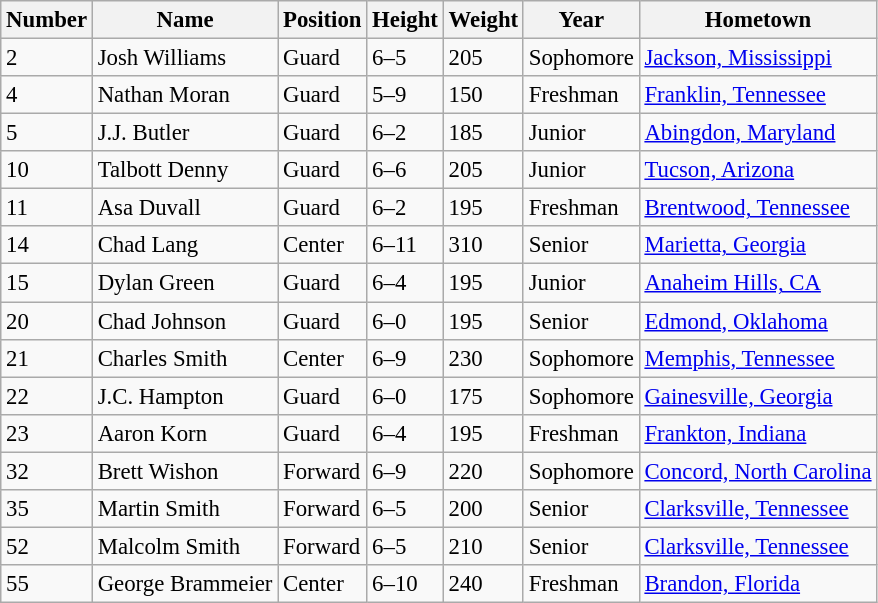<table class="wikitable sortable" style="font-size: 95%;">
<tr>
<th>Number</th>
<th>Name</th>
<th>Position</th>
<th>Height</th>
<th>Weight</th>
<th>Year</th>
<th>Hometown</th>
</tr>
<tr>
<td>2</td>
<td>Josh Williams</td>
<td>Guard</td>
<td>6–5</td>
<td>205</td>
<td>Sophomore</td>
<td><a href='#'>Jackson, Mississippi</a></td>
</tr>
<tr>
<td>4</td>
<td>Nathan Moran</td>
<td>Guard</td>
<td>5–9</td>
<td>150</td>
<td>Freshman</td>
<td><a href='#'>Franklin, Tennessee</a></td>
</tr>
<tr>
<td>5</td>
<td>J.J. Butler</td>
<td>Guard</td>
<td>6–2</td>
<td>185</td>
<td>Junior</td>
<td><a href='#'>Abingdon, Maryland</a></td>
</tr>
<tr>
<td>10</td>
<td>Talbott Denny</td>
<td>Guard</td>
<td>6–6</td>
<td>205</td>
<td>Junior</td>
<td><a href='#'>Tucson, Arizona</a></td>
</tr>
<tr>
<td>11</td>
<td>Asa Duvall</td>
<td>Guard</td>
<td>6–2</td>
<td>195</td>
<td>Freshman</td>
<td><a href='#'>Brentwood, Tennessee</a></td>
</tr>
<tr>
<td>14</td>
<td>Chad Lang</td>
<td>Center</td>
<td>6–11</td>
<td>310</td>
<td>Senior</td>
<td><a href='#'>Marietta, Georgia</a></td>
</tr>
<tr>
<td>15</td>
<td>Dylan Green</td>
<td>Guard</td>
<td>6–4</td>
<td>195</td>
<td>Junior</td>
<td><a href='#'>Anaheim Hills, CA</a></td>
</tr>
<tr>
<td>20</td>
<td>Chad Johnson</td>
<td>Guard</td>
<td>6–0</td>
<td>195</td>
<td>Senior</td>
<td><a href='#'>Edmond, Oklahoma</a></td>
</tr>
<tr>
<td>21</td>
<td>Charles Smith</td>
<td>Center</td>
<td>6–9</td>
<td>230</td>
<td>Sophomore</td>
<td><a href='#'>Memphis, Tennessee</a></td>
</tr>
<tr>
<td>22</td>
<td>J.C. Hampton</td>
<td>Guard</td>
<td>6–0</td>
<td>175</td>
<td>Sophomore</td>
<td><a href='#'>Gainesville, Georgia</a></td>
</tr>
<tr>
<td>23</td>
<td>Aaron Korn</td>
<td>Guard</td>
<td>6–4</td>
<td>195</td>
<td>Freshman</td>
<td><a href='#'>Frankton, Indiana</a></td>
</tr>
<tr>
<td>32</td>
<td>Brett Wishon</td>
<td>Forward</td>
<td>6–9</td>
<td>220</td>
<td>Sophomore</td>
<td><a href='#'>Concord, North Carolina</a></td>
</tr>
<tr>
<td>35</td>
<td>Martin Smith</td>
<td>Forward</td>
<td>6–5</td>
<td>200</td>
<td>Senior</td>
<td><a href='#'>Clarksville, Tennessee</a></td>
</tr>
<tr>
<td>52</td>
<td>Malcolm Smith</td>
<td>Forward</td>
<td>6–5</td>
<td>210</td>
<td>Senior</td>
<td><a href='#'>Clarksville, Tennessee</a></td>
</tr>
<tr>
<td>55</td>
<td>George Brammeier</td>
<td>Center</td>
<td>6–10</td>
<td>240</td>
<td>Freshman</td>
<td><a href='#'>Brandon, Florida</a></td>
</tr>
</table>
